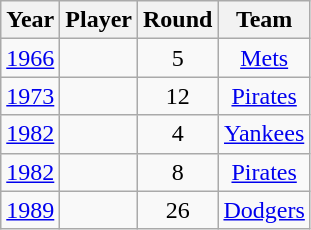<table class="wikitable sortable">
<tr>
<th>Year</th>
<th>Player</th>
<th>Round</th>
<th>Team</th>
</tr>
<tr valign="center">
<td align="center"><a href='#'>1966</a></td>
<td align="center"></td>
<td align="center">5</td>
<td align="center"><a href='#'>Mets</a></td>
</tr>
<tr valign="center">
<td align="center"><a href='#'>1973</a></td>
<td align="center"></td>
<td align="center">12</td>
<td align="center"><a href='#'>Pirates</a></td>
</tr>
<tr valign="center">
<td align="center"><a href='#'>1982</a></td>
<td align="center"></td>
<td align="center">4</td>
<td align="center"><a href='#'>Yankees</a></td>
</tr>
<tr valign="center">
<td align="center"><a href='#'>1982</a></td>
<td align="center"></td>
<td align="center">8</td>
<td align="center"><a href='#'>Pirates</a></td>
</tr>
<tr valign="center">
<td align="center"><a href='#'>1989</a></td>
<td align="center"></td>
<td align="center">26</td>
<td align="center"><a href='#'>Dodgers</a></td>
</tr>
</table>
